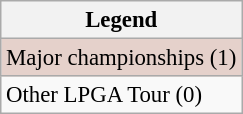<table class="wikitable" style="font-size:95%;">
<tr>
<th>Legend</th>
</tr>
<tr style="background:#e5d1cb;">
<td>Major championships (1)</td>
</tr>
<tr>
<td>Other LPGA Tour (0)</td>
</tr>
</table>
